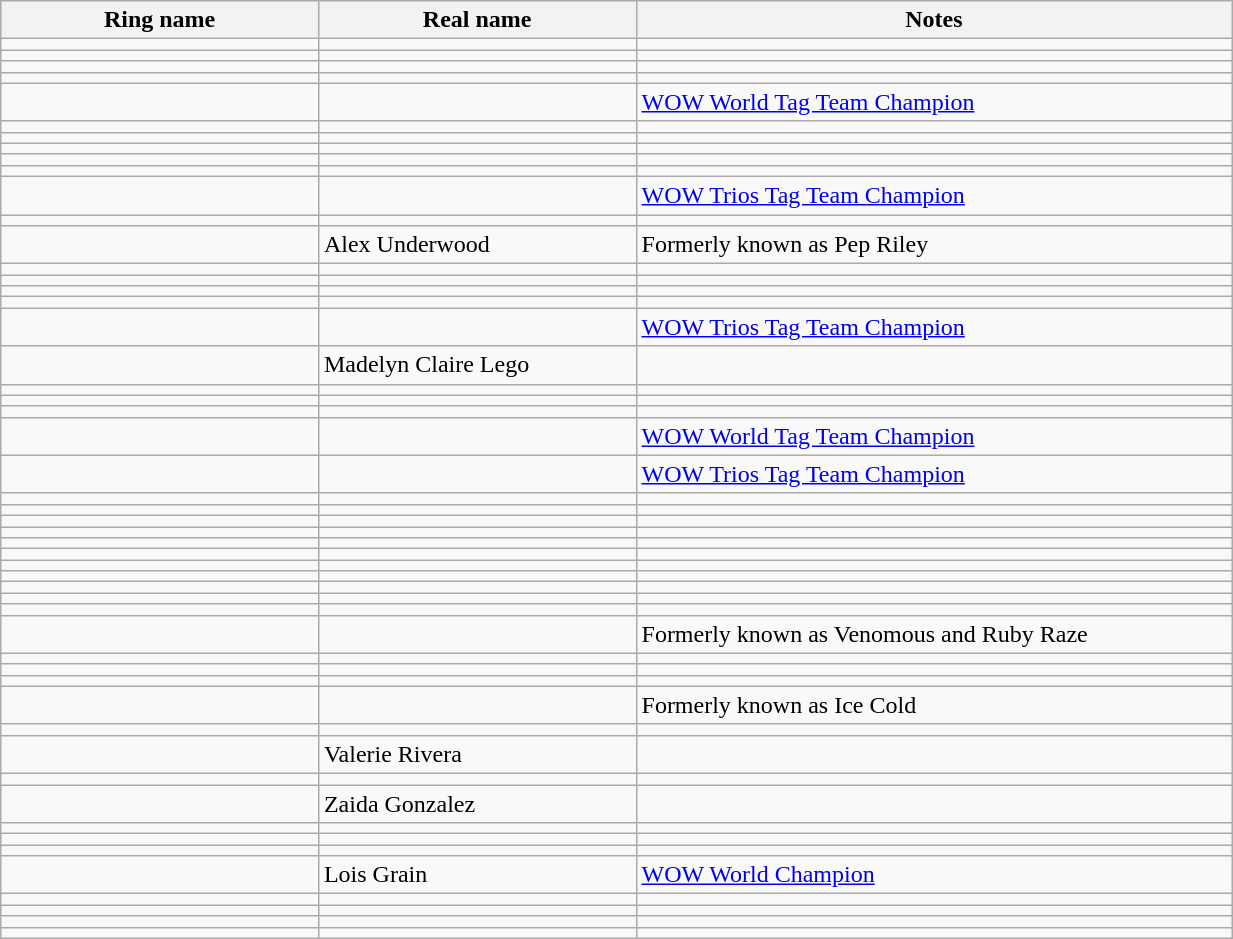<table class="wikitable sortable" style="width:65%;">
<tr>
<th width=24%>Ring name</th>
<th width=24%>Real name</th>
<th width=45%>Notes</th>
</tr>
<tr>
<td></td>
<td></td>
<td></td>
</tr>
<tr>
<td></td>
<td></td>
<td></td>
</tr>
<tr>
<td></td>
<td></td>
<td></td>
</tr>
<tr>
<td></td>
<td></td>
<td></td>
</tr>
<tr>
<td></td>
<td></td>
<td><a href='#'>WOW World Tag Team Champion</a></td>
</tr>
<tr>
<td></td>
<td></td>
<td></td>
</tr>
<tr>
<td></td>
<td></td>
<td></td>
</tr>
<tr>
<td></td>
<td></td>
<td></td>
</tr>
<tr>
<td></td>
<td></td>
<td></td>
</tr>
<tr>
<td></td>
<td></td>
<td></td>
</tr>
<tr>
<td></td>
<td></td>
<td><a href='#'>WOW Trios Tag Team Champion</a></td>
</tr>
<tr>
<td></td>
<td></td>
<td></td>
</tr>
<tr>
<td></td>
<td>Alex Underwood</td>
<td>Formerly known as Pep Riley</td>
</tr>
<tr>
<td></td>
<td></td>
<td></td>
</tr>
<tr>
<td></td>
<td></td>
<td></td>
</tr>
<tr>
<td></td>
<td></td>
<td></td>
</tr>
<tr>
<td></td>
<td></td>
<td></td>
</tr>
<tr>
<td></td>
<td></td>
<td><a href='#'>WOW Trios Tag Team Champion</a></td>
</tr>
<tr>
<td></td>
<td>Madelyn Claire Lego</td>
<td></td>
</tr>
<tr>
<td></td>
<td></td>
<td></td>
</tr>
<tr>
<td></td>
<td></td>
<td></td>
</tr>
<tr>
<td></td>
<td></td>
<td></td>
</tr>
<tr>
<td></td>
<td></td>
<td><a href='#'>WOW World Tag Team Champion</a></td>
</tr>
<tr>
<td></td>
<td></td>
<td><a href='#'>WOW Trios Tag Team Champion</a></td>
</tr>
<tr>
<td></td>
<td></td>
<td></td>
</tr>
<tr>
<td></td>
<td></td>
<td></td>
</tr>
<tr>
<td></td>
<td></td>
<td></td>
</tr>
<tr>
<td></td>
<td></td>
<td></td>
</tr>
<tr>
<td></td>
<td></td>
<td></td>
</tr>
<tr>
<td></td>
<td></td>
<td></td>
</tr>
<tr>
<td> </td>
<td></td>
<td></td>
</tr>
<tr>
<td></td>
<td></td>
<td></td>
</tr>
<tr>
<td></td>
<td></td>
<td></td>
</tr>
<tr>
<td></td>
<td></td>
<td></td>
</tr>
<tr>
<td></td>
<td></td>
<td></td>
</tr>
<tr>
<td></td>
<td></td>
<td>Formerly known as Venomous and Ruby Raze</td>
</tr>
<tr>
<td></td>
<td></td>
<td></td>
</tr>
<tr>
<td></td>
<td></td>
<td></td>
</tr>
<tr>
<td></td>
<td></td>
<td></td>
</tr>
<tr>
<td></td>
<td></td>
<td>Formerly known as Ice Cold</td>
</tr>
<tr>
<td></td>
<td></td>
<td></td>
</tr>
<tr>
<td></td>
<td>Valerie Rivera</td>
<td></td>
</tr>
<tr>
<td></td>
<td></td>
<td></td>
</tr>
<tr>
<td></td>
<td>Zaida Gonzalez</td>
<td></td>
</tr>
<tr>
<td></td>
<td></td>
<td></td>
</tr>
<tr>
<td></td>
<td></td>
<td></td>
</tr>
<tr>
<td></td>
<td></td>
<td></td>
</tr>
<tr>
<td></td>
<td>Lois Grain</td>
<td><a href='#'>WOW World Champion</a></td>
</tr>
<tr>
<td></td>
<td></td>
<td></td>
</tr>
<tr>
<td></td>
<td></td>
<td></td>
</tr>
<tr>
<td></td>
<td></td>
<td></td>
</tr>
<tr>
<td></td>
<td></td>
<td></td>
</tr>
</table>
